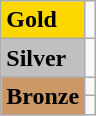<table class="wikitable">
<tr>
<td bgcolor=gold><strong>Gold</strong></td>
<td></td>
</tr>
<tr>
<td bgcolor=silver><strong>Silver</strong></td>
<td></td>
</tr>
<tr>
<td bgcolor=cc9966 rowspan=2><strong>Bronze</strong></td>
<td></td>
</tr>
<tr>
<td></td>
</tr>
</table>
